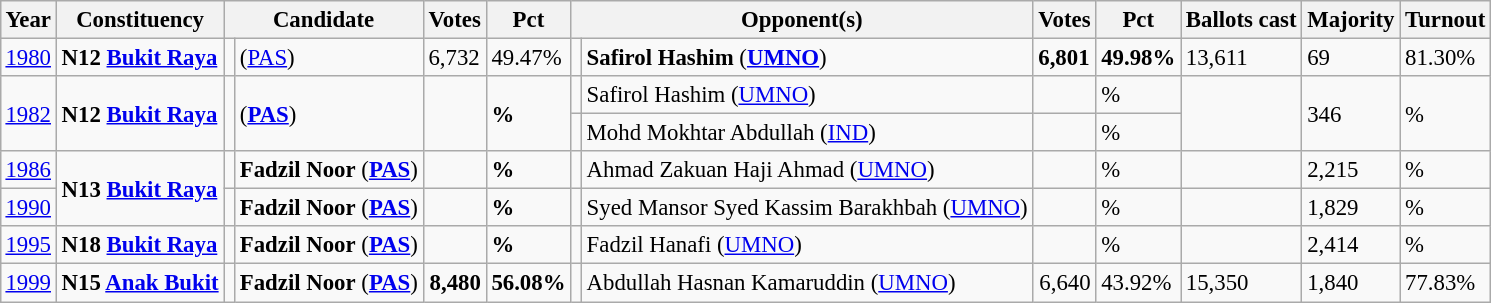<table class="wikitable" style="margin:0.5em ; font-size:95%">
<tr>
<th>Year</th>
<th>Constituency</th>
<th colspan=2>Candidate</th>
<th>Votes</th>
<th>Pct</th>
<th colspan=2>Opponent(s)</th>
<th>Votes</th>
<th>Pct</th>
<th>Ballots cast</th>
<th>Majority</th>
<th>Turnout</th>
</tr>
<tr>
<td><a href='#'>1980</a></td>
<td><strong>N12 <a href='#'>Bukit Raya</a></strong></td>
<td></td>
<td> (<a href='#'>PAS</a>)</td>
<td>6,732</td>
<td>49.47%</td>
<td></td>
<td><strong>Safirol Hashim</strong> (<strong><a href='#'>UMNO</a></strong>)</td>
<td><strong>6,801</strong></td>
<td><strong>49.98%</strong></td>
<td>13,611</td>
<td>69</td>
<td>81.30%</td>
</tr>
<tr>
<td rowspan=2><a href='#'>1982</a></td>
<td rowspan=2><strong>N12 <a href='#'>Bukit Raya</a></strong></td>
<td rowspan=2 ></td>
<td rowspan=2> (<a href='#'><strong>PAS</strong></a>)</td>
<td rowspan=2 align="right"></td>
<td rowspan=2><strong>%</strong></td>
<td></td>
<td>Safirol Hashim (<a href='#'>UMNO</a>)</td>
<td align="right"></td>
<td>%</td>
<td rowspan=2></td>
<td rowspan=2>346</td>
<td rowspan=2>%</td>
</tr>
<tr>
<td></td>
<td>Mohd Mokhtar Abdullah (<a href='#'>IND</a>)</td>
<td></td>
<td>%</td>
</tr>
<tr>
<td><a href='#'>1986</a></td>
<td rowspan=2><strong>N13 <a href='#'>Bukit Raya</a></strong></td>
<td></td>
<td><strong>Fadzil Noor</strong> (<a href='#'><strong>PAS</strong></a>)</td>
<td align="right"></td>
<td><strong>%</strong></td>
<td></td>
<td>Ahmad Zakuan Haji Ahmad (<a href='#'>UMNO</a>)</td>
<td align="right"></td>
<td>%</td>
<td></td>
<td>2,215</td>
<td>%</td>
</tr>
<tr>
<td><a href='#'>1990</a></td>
<td></td>
<td><strong>Fadzil Noor</strong> (<a href='#'><strong>PAS</strong></a>)</td>
<td align="right"></td>
<td><strong>%</strong></td>
<td></td>
<td>Syed Mansor Syed Kassim Barakhbah (<a href='#'>UMNO</a>)</td>
<td align="right"></td>
<td>%</td>
<td></td>
<td>1,829</td>
<td>%</td>
</tr>
<tr>
<td><a href='#'>1995</a></td>
<td><strong>N18 <a href='#'>Bukit Raya</a></strong></td>
<td></td>
<td><strong>Fadzil Noor</strong> (<a href='#'><strong>PAS</strong></a>)</td>
<td align="right"></td>
<td><strong>%</strong></td>
<td></td>
<td>Fadzil Hanafi (<a href='#'>UMNO</a>)</td>
<td align="right"></td>
<td>%</td>
<td></td>
<td>2,414</td>
<td>%</td>
</tr>
<tr>
<td><a href='#'>1999</a></td>
<td><strong>N15 <a href='#'>Anak Bukit</a></strong></td>
<td></td>
<td><strong>Fadzil Noor</strong> (<a href='#'><strong>PAS</strong></a>)</td>
<td align="right"><strong>8,480</strong></td>
<td><strong>56.08%</strong></td>
<td></td>
<td>Abdullah Hasnan Kamaruddin (<a href='#'>UMNO</a>)</td>
<td align="right">6,640</td>
<td>43.92%</td>
<td>15,350</td>
<td>1,840</td>
<td>77.83%</td>
</tr>
</table>
